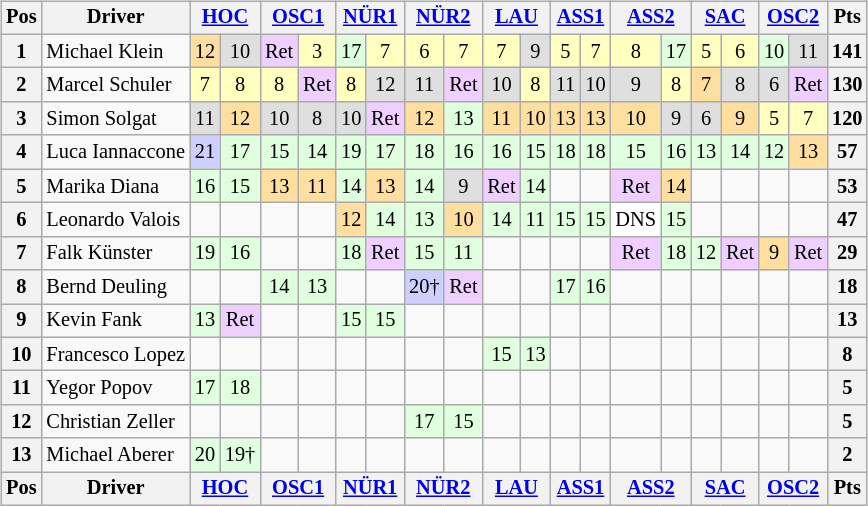<table>
<tr>
<td><br><table class="wikitable" style="font-size: 85%; text-align:center">
<tr valign="top">
<th valign="middle">Pos</th>
<th valign="middle">Driver</th>
<th colspan=2><a href='#'>HOC</a></th>
<th colspan=2><a href='#'>OSC1</a></th>
<th colspan=2><a href='#'>NÜR1</a></th>
<th colspan=2><a href='#'>NÜR2</a></th>
<th colspan=2><a href='#'>LAU</a></th>
<th colspan=2><a href='#'>ASS1</a></th>
<th colspan=2><a href='#'>ASS2</a></th>
<th colspan=2><a href='#'>SAC</a></th>
<th colspan=2><a href='#'>OSC2</a></th>
<th valign="middle">Pts</th>
</tr>
<tr>
<th>1</th>
<td align=left> Michael Klein</td>
<td style="background:#FFDF9F;">12</td>
<td style="background:#DFDFDF;">10</td>
<td style="background:#EFCFFF;">Ret</td>
<td style="background:#FFFFBF;">3</td>
<td style="background:#DFFFDF;">17</td>
<td style="background:#FFFFBF;">7</td>
<td style="background:#FFFFBF;">6</td>
<td style="background:#FFFFBF;">7</td>
<td style="background:#FFFFBF;">7</td>
<td style="background:#DFDFDF;">9</td>
<td style="background:#FFFFBF;">5</td>
<td style="background:#FFFFBF;">7</td>
<td style="background:#FFFFBF;">8</td>
<td style="background:#DFFFDF;">17</td>
<td style="background:#FFFFBF;">5</td>
<td style="background:#FFFFBF;">6</td>
<td style="background:#DFFFDF;">10</td>
<td style="background:#DFDFDF;">11</td>
<th>141</th>
</tr>
<tr>
<th>2</th>
<td align=left> Marcel Schuler</td>
<td style="background:#FFFFBF;">7</td>
<td style="background:#FFFFBF;">8</td>
<td style="background:#FFFFBF;">8</td>
<td style="background:#EFCFFF;">Ret</td>
<td style="background:#FFFFBF;">8</td>
<td style="background:#DFDFDF;">12</td>
<td style="background:#DFDFDF;">11</td>
<td style="background:#EFCFFF;">Ret</td>
<td style="background:#DFDFDF;">10</td>
<td style="background:#FFFFBF;">8</td>
<td style="background:#DFDFDF;">11</td>
<td style="background:#DFDFDF;">10</td>
<td style="background:#DFDFDF;">9</td>
<td style="background:#FFFFBF;">8</td>
<td style="background:#FFDF9F;">7</td>
<td style="background:#DFDFDF;">8</td>
<td style="background:#DFDFDF;">6</td>
<td style="background:#EFCFFF;">Ret</td>
<th>130</th>
</tr>
<tr>
<th>3</th>
<td align=left> Simon Solgat</td>
<td style="background:#DFDFDF;">11</td>
<td style="background:#FFDF9F;">12</td>
<td style="background:#DFDFDF;">10</td>
<td style="background:#DFDFDF;">8</td>
<td style="background:#DFDFDF;">10</td>
<td style="background:#EFCFFF;">Ret</td>
<td style="background:#FFDF9F;">12</td>
<td style="background:#DFFFDF;">13</td>
<td style="background:#FFDF9F;">11</td>
<td style="background:#FFDF9F;">10</td>
<td style="background:#FFDF9F;">13</td>
<td style="background:#FFDF9F;">13</td>
<td style="background:#FFDF9F;">10</td>
<td style="background:#DFDFDF;">9</td>
<td style="background:#DFDFDF;">6</td>
<td style="background:#FFDF9F;">9</td>
<td style="background:#FFFFBF;">5</td>
<td style="background:#FFFFBF;">7</td>
<th>120</th>
</tr>
<tr>
<th>4</th>
<td align=left> Luca Iannaccone</td>
<td style="background:#CFCFFF;">21</td>
<td style="background:#DFFFDF;">17</td>
<td style="background:#DFFFDF;">15</td>
<td style="background:#DFFFDF;">14</td>
<td style="background:#DFFFDF;">19</td>
<td style="background:#DFFFDF;">17</td>
<td style="background:#DFFFDF;">18</td>
<td style="background:#DFFFDF;">16</td>
<td style="background:#DFFFDF;">16</td>
<td style="background:#DFFFDF;">15</td>
<td style="background:#DFFFDF;">18</td>
<td style="background:#DFFFDF;">18</td>
<td style="background:#DFFFDF;">15</td>
<td style="background:#DFFFDF;">16</td>
<td style="background:#DFFFDF;">13</td>
<td style="background:#DFFFDF;">14</td>
<td style="background:#DFFFDF;">12</td>
<td style="background:#FFDF9F;">13</td>
<th>57</th>
</tr>
<tr>
<th>5</th>
<td align=left> Marika Diana</td>
<td style="background:#DFFFDF;">16</td>
<td style="background:#DFFFDF;">15</td>
<td style="background:#FFDF9F;">13</td>
<td style="background:#FFDF9F;">11</td>
<td style="background:#DFFFDF;">14</td>
<td style="background:#FFDF9F;">13</td>
<td style="background:#DFFFDF;">14</td>
<td style="background:#DFDFDF;">9</td>
<td style="background:#EFCFFF;">Ret</td>
<td style="background:#DFFFDF;">14</td>
<td></td>
<td></td>
<td style="background:#EFCFFF;">Ret</td>
<td style="background:#FFDF9F;">14</td>
<td></td>
<td></td>
<td></td>
<td></td>
<th>53</th>
</tr>
<tr>
<th>6</th>
<td align=left> Leonardo Valois</td>
<td></td>
<td></td>
<td></td>
<td></td>
<td style="background:#FFDF9F;">12</td>
<td style="background:#DFFFDF;">14</td>
<td style="background:#DFFFDF;">13</td>
<td style="background:#FFDF9F;">10</td>
<td style="background:#DFFFDF;">14</td>
<td style="background:#DFFFDF;">11</td>
<td style="background:#DFFFDF;">15</td>
<td style="background:#DFFFDF;">15</td>
<td style="background:#FFFFFF;">DNS</td>
<td style="background:#DFFFDF;">15</td>
<td></td>
<td></td>
<td></td>
<td></td>
<th>47</th>
</tr>
<tr>
<th>7</th>
<td align=left> Falk Künster</td>
<td style="background:#DFFFDF;">19</td>
<td style="background:#DFFFDF;">16</td>
<td></td>
<td></td>
<td style="background:#DFFFDF;">18</td>
<td style="background:#EFCFFF;">Ret</td>
<td style="background:#DFFFDF;">15</td>
<td style="background:#DFFFDF;">11</td>
<td></td>
<td></td>
<td></td>
<td></td>
<td style="background:#EFCFFF;">Ret</td>
<td style="background:#DFFFDF;">18</td>
<td style="background:#DFFFDF;">12</td>
<td style="background:#EFCFFF;">Ret</td>
<td style="background:#FFDF9F;">9</td>
<td style="background:#EFCFFF;">Ret</td>
<th>29</th>
</tr>
<tr>
<th>8</th>
<td align=left> Bernd Deuling</td>
<td></td>
<td></td>
<td style="background:#DFFFDF;">14</td>
<td style="background:#DFFFDF;">13</td>
<td></td>
<td></td>
<td style="background:#CFCFFF;">20†</td>
<td style="background:#EFCFFF;">Ret</td>
<td></td>
<td></td>
<td style="background:#DFFFDF;">17</td>
<td style="background:#DFFFDF;">16</td>
<td></td>
<td></td>
<td></td>
<td></td>
<td></td>
<td></td>
<th>18</th>
</tr>
<tr>
<th>9</th>
<td align=left> Kevin Fank</td>
<td style="background:#DFFFDF;">13</td>
<td style="background:#EFCFFF;">Ret</td>
<td></td>
<td></td>
<td style="background:#DFFFDF;">15</td>
<td style="background:#DFFFDF;">15</td>
<td></td>
<td></td>
<td></td>
<td></td>
<td></td>
<td></td>
<td></td>
<td></td>
<td></td>
<td></td>
<td></td>
<td></td>
<th>13</th>
</tr>
<tr>
<th>10</th>
<td align=left nowrap> Francesco Lopez</td>
<td></td>
<td></td>
<td></td>
<td></td>
<td></td>
<td></td>
<td></td>
<td></td>
<td style="background:#DFFFDF;">15</td>
<td style="background:#DFFFDF;">13</td>
<td></td>
<td></td>
<td></td>
<td></td>
<td></td>
<td></td>
<td></td>
<td></td>
<th>8</th>
</tr>
<tr>
<th>11</th>
<td align=left> Yegor Popov</td>
<td style="background:#DFFFDF;">17</td>
<td style="background:#DFFFDF;">18</td>
<td></td>
<td></td>
<td></td>
<td></td>
<td></td>
<td></td>
<td></td>
<td></td>
<td></td>
<td></td>
<td></td>
<td></td>
<td></td>
<td></td>
<td></td>
<td></td>
<th>5</th>
</tr>
<tr>
<th>12</th>
<td align=left> Christian Zeller</td>
<td></td>
<td></td>
<td></td>
<td></td>
<td></td>
<td></td>
<td style="background:#DFFFDF;">17</td>
<td style="background:#DFFFDF;">15</td>
<td></td>
<td></td>
<td></td>
<td></td>
<td></td>
<td></td>
<td></td>
<td></td>
<td></td>
<td></td>
<th>5</th>
</tr>
<tr>
<th>13</th>
<td align=left> Michael Aberer</td>
<td style="background:#DFFFDF;">20</td>
<td style="background:#DFFFDF;">19†</td>
<td></td>
<td></td>
<td></td>
<td></td>
<td></td>
<td></td>
<td></td>
<td></td>
<td></td>
<td></td>
<td></td>
<td></td>
<td></td>
<td></td>
<td></td>
<td></td>
<th>2</th>
</tr>
<tr valign="top">
<th valign="middle">Pos</th>
<th valign="middle">Driver</th>
<th colspan=2><a href='#'>HOC</a></th>
<th colspan=2><a href='#'>OSC1</a></th>
<th colspan=2><a href='#'>NÜR1</a></th>
<th colspan=2><a href='#'>NÜR2</a></th>
<th colspan=2><a href='#'>LAU</a></th>
<th colspan=2><a href='#'>ASS1</a></th>
<th colspan=2><a href='#'>ASS2</a></th>
<th colspan=2><a href='#'>SAC</a></th>
<th colspan=2><a href='#'>OSC2</a></th>
<th valign="middle">Pts</th>
</tr>
</table>
</td>
<td valign="top"><br></td>
</tr>
</table>
